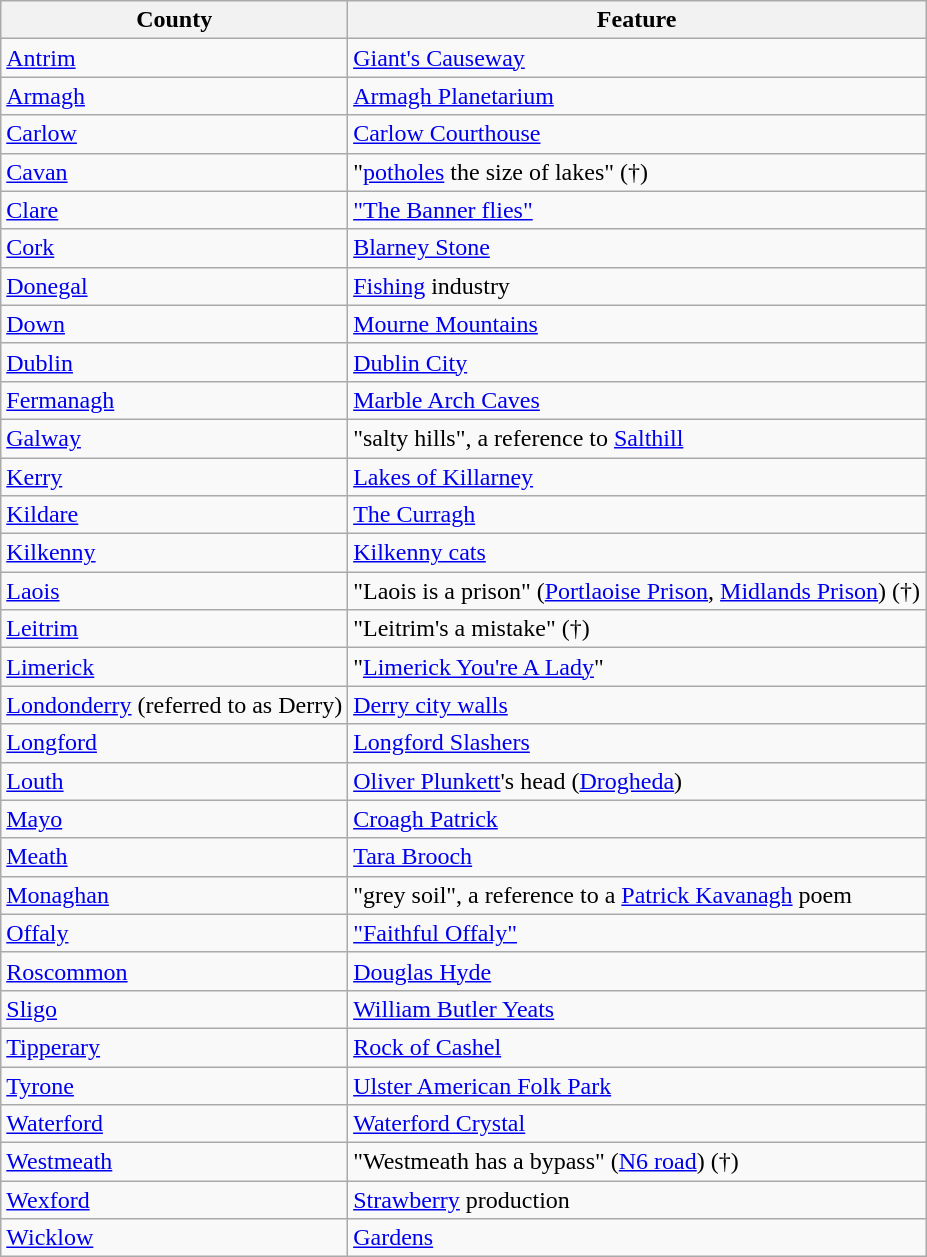<table class="wikitable sortable">
<tr>
<th>County</th>
<th>Feature</th>
</tr>
<tr>
<td><a href='#'>Antrim</a></td>
<td><a href='#'>Giant's Causeway</a></td>
</tr>
<tr>
<td><a href='#'>Armagh</a></td>
<td><a href='#'>Armagh Planetarium</a></td>
</tr>
<tr>
<td><a href='#'>Carlow</a></td>
<td><a href='#'>Carlow Courthouse</a></td>
</tr>
<tr>
<td><a href='#'>Cavan</a></td>
<td>"<a href='#'>potholes</a> the size of lakes" (†)</td>
</tr>
<tr>
<td><a href='#'>Clare</a></td>
<td><a href='#'>"The Banner flies"</a></td>
</tr>
<tr>
<td><a href='#'>Cork</a></td>
<td><a href='#'>Blarney Stone</a></td>
</tr>
<tr>
<td><a href='#'>Donegal</a></td>
<td><a href='#'>Fishing</a> industry</td>
</tr>
<tr>
<td><a href='#'>Down</a></td>
<td><a href='#'>Mourne Mountains</a></td>
</tr>
<tr>
<td><a href='#'>Dublin</a></td>
<td><a href='#'>Dublin City</a></td>
</tr>
<tr>
<td><a href='#'>Fermanagh</a></td>
<td><a href='#'>Marble Arch Caves</a></td>
</tr>
<tr>
<td><a href='#'>Galway</a></td>
<td>"salty hills", a reference to <a href='#'>Salthill</a></td>
</tr>
<tr>
<td><a href='#'>Kerry</a></td>
<td><a href='#'>Lakes of Killarney</a></td>
</tr>
<tr>
<td><a href='#'>Kildare</a></td>
<td><a href='#'>The Curragh</a></td>
</tr>
<tr>
<td><a href='#'>Kilkenny</a></td>
<td><a href='#'>Kilkenny cats</a></td>
</tr>
<tr>
<td><a href='#'>Laois</a></td>
<td>"Laois is a prison" (<a href='#'>Portlaoise Prison</a>, <a href='#'>Midlands Prison</a>) (†)</td>
</tr>
<tr>
<td><a href='#'>Leitrim</a></td>
<td>"Leitrim's a mistake" (†)</td>
</tr>
<tr>
<td><a href='#'>Limerick</a></td>
<td>"<a href='#'>Limerick You're A Lady</a>"</td>
</tr>
<tr>
<td><a href='#'>Londonderry</a> (referred to as Derry)</td>
<td><a href='#'>Derry city walls</a></td>
</tr>
<tr>
<td><a href='#'>Longford</a></td>
<td><a href='#'>Longford Slashers</a></td>
</tr>
<tr>
<td><a href='#'>Louth</a></td>
<td><a href='#'>Oliver Plunkett</a>'s head (<a href='#'>Drogheda</a>)</td>
</tr>
<tr>
<td><a href='#'>Mayo</a></td>
<td><a href='#'>Croagh Patrick</a></td>
</tr>
<tr>
<td><a href='#'>Meath</a></td>
<td><a href='#'>Tara Brooch</a></td>
</tr>
<tr>
<td><a href='#'>Monaghan</a></td>
<td>"grey soil", a reference to a <a href='#'>Patrick Kavanagh</a> poem</td>
</tr>
<tr>
<td><a href='#'>Offaly</a></td>
<td><a href='#'>"Faithful Offaly"</a></td>
</tr>
<tr>
<td><a href='#'>Roscommon</a></td>
<td><a href='#'>Douglas Hyde</a></td>
</tr>
<tr>
<td><a href='#'>Sligo</a></td>
<td><a href='#'>William Butler Yeats</a></td>
</tr>
<tr>
<td><a href='#'>Tipperary</a></td>
<td><a href='#'>Rock of Cashel</a></td>
</tr>
<tr>
<td><a href='#'>Tyrone</a></td>
<td><a href='#'>Ulster American Folk Park</a></td>
</tr>
<tr>
<td><a href='#'>Waterford</a></td>
<td><a href='#'>Waterford Crystal</a></td>
</tr>
<tr>
<td><a href='#'>Westmeath</a></td>
<td>"Westmeath has a bypass" (<a href='#'>N6 road</a>) (†)</td>
</tr>
<tr>
<td><a href='#'>Wexford</a></td>
<td><a href='#'>Strawberry</a> production</td>
</tr>
<tr>
<td><a href='#'>Wicklow</a></td>
<td><a href='#'>Gardens</a></td>
</tr>
</table>
